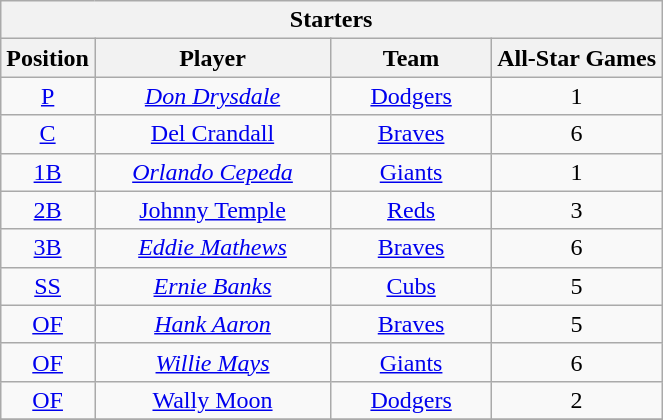<table class="wikitable" style="font-size: 100%; text-align:right;">
<tr>
<th colspan="4">Starters</th>
</tr>
<tr>
<th>Position</th>
<th width="150">Player</th>
<th width="100">Team</th>
<th>All-Star Games</th>
</tr>
<tr>
<td align="center"><a href='#'>P</a></td>
<td align="center"><em><a href='#'>Don Drysdale</a></em></td>
<td align="center"><a href='#'>Dodgers</a></td>
<td align="center">1</td>
</tr>
<tr>
<td align="center"><a href='#'>C</a></td>
<td align="center"><a href='#'>Del Crandall</a></td>
<td align="center"><a href='#'>Braves</a></td>
<td align="center">6</td>
</tr>
<tr>
<td align="center"><a href='#'>1B</a></td>
<td align="center"><em><a href='#'>Orlando Cepeda</a></em></td>
<td align="center"><a href='#'>Giants</a></td>
<td align="center">1</td>
</tr>
<tr>
<td align="center"><a href='#'>2B</a></td>
<td align="center"><a href='#'>Johnny Temple</a></td>
<td align="center"><a href='#'>Reds</a></td>
<td align="center">3</td>
</tr>
<tr>
<td align="center"><a href='#'>3B</a></td>
<td align="center"><em><a href='#'>Eddie Mathews</a></em></td>
<td align="center"><a href='#'>Braves</a></td>
<td align="center">6</td>
</tr>
<tr>
<td align="center"><a href='#'>SS</a></td>
<td align="center"><em><a href='#'>Ernie Banks</a></em></td>
<td align="center"><a href='#'>Cubs</a></td>
<td align="center">5</td>
</tr>
<tr>
<td align="center"><a href='#'>OF</a></td>
<td align="center"><em><a href='#'>Hank Aaron</a></em></td>
<td align="center"><a href='#'>Braves</a></td>
<td align="center">5</td>
</tr>
<tr>
<td align="center"><a href='#'>OF</a></td>
<td align="center"><em><a href='#'>Willie Mays</a></em></td>
<td align="center"><a href='#'>Giants</a></td>
<td align="center">6</td>
</tr>
<tr>
<td align="center"><a href='#'>OF</a></td>
<td align="center"><a href='#'>Wally Moon</a></td>
<td align="center"><a href='#'>Dodgers</a></td>
<td align="center">2</td>
</tr>
<tr>
</tr>
</table>
